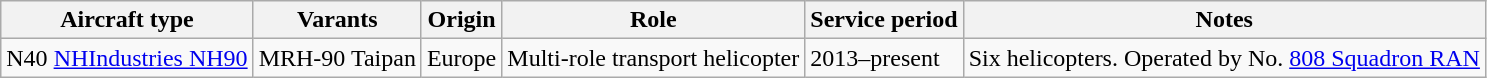<table class="wikitable sortable">
<tr>
<th>Aircraft type</th>
<th>Varants</th>
<th>Origin</th>
<th>Role</th>
<th>Service period</th>
<th>Notes</th>
</tr>
<tr>
<td>N40 <a href='#'>NHIndustries NH90</a></td>
<td>MRH-90 Taipan</td>
<td>Europe</td>
<td>Multi-role transport helicopter</td>
<td>2013–present</td>
<td>Six helicopters. Operated by No. <a href='#'>808 Squadron RAN</a></td>
</tr>
</table>
